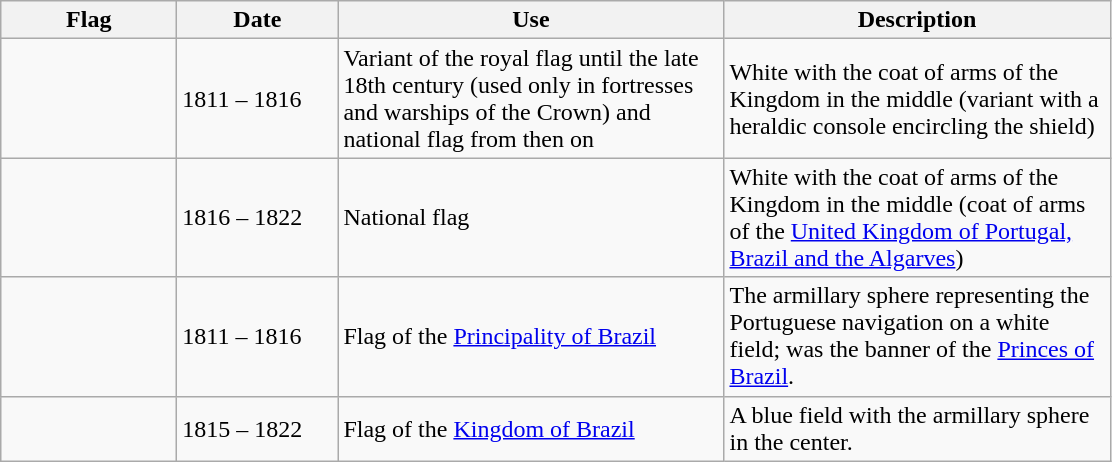<table class="wikitable">
<tr>
<th style="width:110px;">Flag</th>
<th style="width:100px;">Date</th>
<th style="width:250px;">Use</th>
<th style="width:250px;">Description</th>
</tr>
<tr>
<td></td>
<td>1811 – 1816</td>
<td>Variant of the royal flag until the late 18th century (used only in fortresses and warships of the Crown) and national flag from then on</td>
<td>White with the coat of arms of the Kingdom in the middle (variant with a heraldic console encircling the shield)</td>
</tr>
<tr>
<td></td>
<td>1816 – 1822</td>
<td>National flag</td>
<td>White with the coat of arms of the Kingdom in the middle (coat of arms of the <a href='#'>United Kingdom of Portugal, Brazil and the Algarves</a>)</td>
</tr>
<tr>
<td></td>
<td>1811 – 1816</td>
<td>Flag of the <a href='#'>Principality of Brazil</a></td>
<td>The armillary sphere representing the Portuguese navigation on a white field; was the banner of the <a href='#'>Princes of Brazil</a>.</td>
</tr>
<tr>
<td></td>
<td>1815 – 1822</td>
<td>Flag of the <a href='#'>Kingdom of Brazil</a></td>
<td>A blue field with the armillary sphere in the center.</td>
</tr>
</table>
